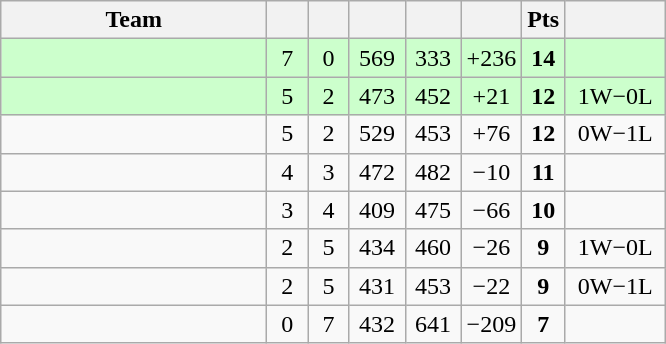<table class="wikitable" style="text-align:center;">
<tr>
<th width=170>Team</th>
<th width=20></th>
<th width=20></th>
<th width=30></th>
<th width=30></th>
<th width=30></th>
<th width=20>Pts</th>
<th width=60></th>
</tr>
<tr bgcolor="#ccffcc">
<td align=left></td>
<td>7</td>
<td>0</td>
<td>569</td>
<td>333</td>
<td>+236</td>
<td><strong>14</strong></td>
<td></td>
</tr>
<tr bgcolor="#ccffcc">
<td align=left></td>
<td>5</td>
<td>2</td>
<td>473</td>
<td>452</td>
<td>+21</td>
<td><strong>12</strong></td>
<td>1W−0L</td>
</tr>
<tr>
<td align=left></td>
<td>5</td>
<td>2</td>
<td>529</td>
<td>453</td>
<td>+76</td>
<td><strong>12</strong></td>
<td>0W−1L</td>
</tr>
<tr>
<td align=left></td>
<td>4</td>
<td>3</td>
<td>472</td>
<td>482</td>
<td>−10</td>
<td><strong>11</strong></td>
<td></td>
</tr>
<tr>
<td align=left></td>
<td>3</td>
<td>4</td>
<td>409</td>
<td>475</td>
<td>−66</td>
<td><strong>10</strong></td>
<td></td>
</tr>
<tr>
<td align=left></td>
<td>2</td>
<td>5</td>
<td>434</td>
<td>460</td>
<td>−26</td>
<td><strong>9</strong></td>
<td>1W−0L</td>
</tr>
<tr>
<td align=left></td>
<td>2</td>
<td>5</td>
<td>431</td>
<td>453</td>
<td>−22</td>
<td><strong>9</strong></td>
<td>0W−1L</td>
</tr>
<tr>
<td align=left></td>
<td>0</td>
<td>7</td>
<td>432</td>
<td>641</td>
<td>−209</td>
<td><strong>7</strong></td>
<td></td>
</tr>
</table>
